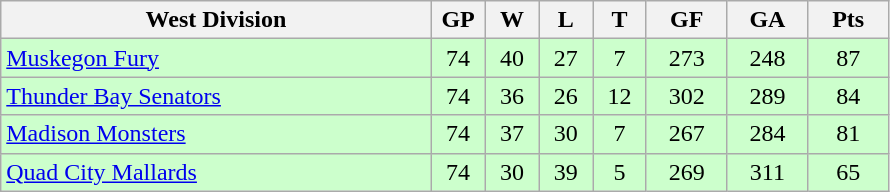<table class="wikitable">
<tr>
<th width="40%" bgcolor="#e0e0e0">West Division</th>
<th width="5%" bgcolor="#e0e0e0">GP</th>
<th width="5%" bgcolor="#e0e0e0">W</th>
<th width="5%" bgcolor="#e0e0e0">L</th>
<th width="5%" bgcolor="#e0e0e0">T</th>
<th width="7.5%" bgcolor="#e0e0e0">GF</th>
<th width="7.5%" bgcolor="#e0e0e0">GA</th>
<th width="7.5%" bgcolor="#e0e0e0">Pts</th>
</tr>
<tr align="center" bgcolor="#CCFFCC">
<td align="left"><a href='#'>Muskegon Fury</a></td>
<td>74</td>
<td>40</td>
<td>27</td>
<td>7</td>
<td>273</td>
<td>248</td>
<td>87</td>
</tr>
<tr align="center" bgcolor="#CCFFCC">
<td align="left"><a href='#'>Thunder Bay Senators</a></td>
<td>74</td>
<td>36</td>
<td>26</td>
<td>12</td>
<td>302</td>
<td>289</td>
<td>84</td>
</tr>
<tr align="center" bgcolor="#CCFFCC">
<td align="left"><a href='#'>Madison Monsters</a></td>
<td>74</td>
<td>37</td>
<td>30</td>
<td>7</td>
<td>267</td>
<td>284</td>
<td>81</td>
</tr>
<tr align="center" bgcolor="#CCFFCC">
<td align="left"><a href='#'>Quad City Mallards</a></td>
<td>74</td>
<td>30</td>
<td>39</td>
<td>5</td>
<td>269</td>
<td>311</td>
<td>65</td>
</tr>
</table>
